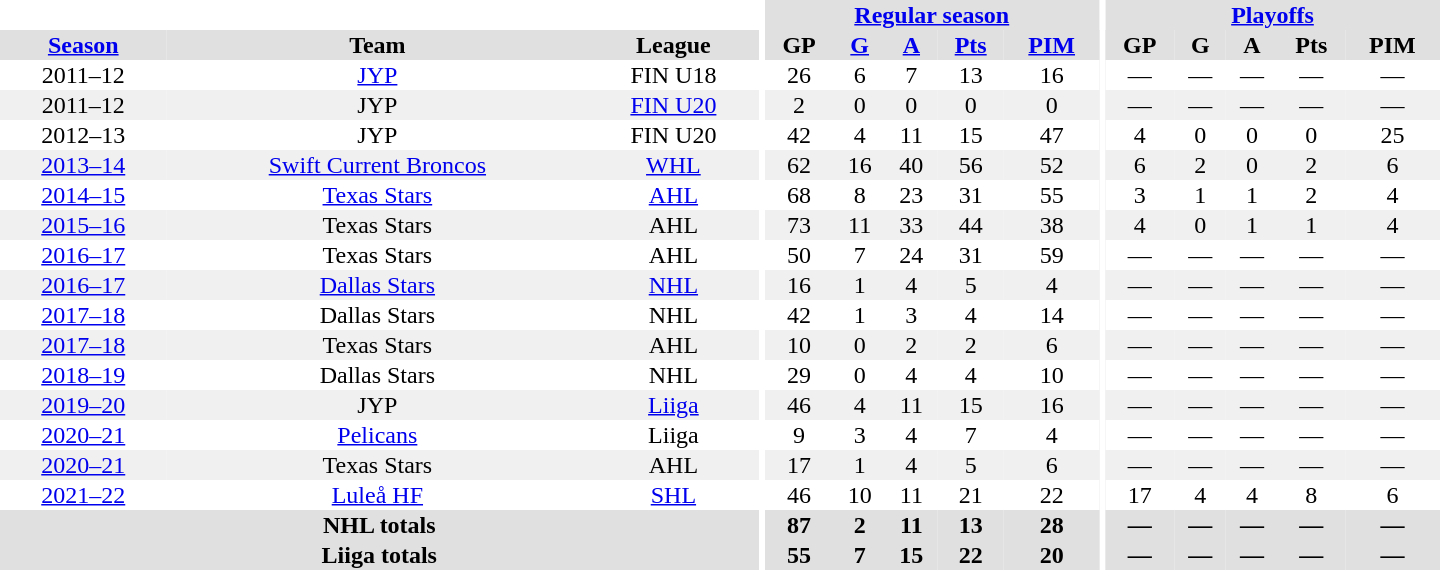<table border="0" cellpadding="1" cellspacing="0" style="text-align:center; width:60em;">
<tr bgcolor="#e0e0e0">
<th colspan="3" bgcolor="#ffffff"></th>
<th rowspan="99" bgcolor="#ffffff"></th>
<th colspan="5"><a href='#'>Regular season</a></th>
<th rowspan="99" bgcolor="#ffffff"></th>
<th colspan="5"><a href='#'>Playoffs</a></th>
</tr>
<tr bgcolor="#e0e0e0">
<th><a href='#'>Season</a></th>
<th>Team</th>
<th>League</th>
<th>GP</th>
<th><a href='#'>G</a></th>
<th><a href='#'>A</a></th>
<th><a href='#'>Pts</a></th>
<th><a href='#'>PIM</a></th>
<th>GP</th>
<th>G</th>
<th>A</th>
<th>Pts</th>
<th>PIM</th>
</tr>
<tr>
<td>2011–12</td>
<td><a href='#'>JYP</a></td>
<td>FIN U18</td>
<td>26</td>
<td>6</td>
<td>7</td>
<td>13</td>
<td>16</td>
<td>—</td>
<td>—</td>
<td>—</td>
<td>—</td>
<td>—</td>
</tr>
<tr bgcolor="#f0f0f0">
<td>2011–12</td>
<td>JYP</td>
<td><a href='#'>FIN U20</a></td>
<td>2</td>
<td>0</td>
<td>0</td>
<td>0</td>
<td>0</td>
<td>—</td>
<td>—</td>
<td>—</td>
<td>—</td>
<td>—</td>
</tr>
<tr>
<td>2012–13</td>
<td>JYP</td>
<td>FIN U20</td>
<td>42</td>
<td>4</td>
<td>11</td>
<td>15</td>
<td>47</td>
<td>4</td>
<td>0</td>
<td>0</td>
<td>0</td>
<td>25</td>
</tr>
<tr bgcolor="#f0f0f0">
<td><a href='#'>2013–14</a></td>
<td><a href='#'>Swift Current Broncos</a></td>
<td><a href='#'>WHL</a></td>
<td>62</td>
<td>16</td>
<td>40</td>
<td>56</td>
<td>52</td>
<td>6</td>
<td>2</td>
<td>0</td>
<td>2</td>
<td>6</td>
</tr>
<tr>
<td><a href='#'>2014–15</a></td>
<td><a href='#'>Texas Stars</a></td>
<td><a href='#'>AHL</a></td>
<td>68</td>
<td>8</td>
<td>23</td>
<td>31</td>
<td>55</td>
<td>3</td>
<td>1</td>
<td>1</td>
<td>2</td>
<td>4</td>
</tr>
<tr bgcolor="#f0f0f0">
<td><a href='#'>2015–16</a></td>
<td>Texas Stars</td>
<td>AHL</td>
<td>73</td>
<td>11</td>
<td>33</td>
<td>44</td>
<td>38</td>
<td>4</td>
<td>0</td>
<td>1</td>
<td>1</td>
<td>4</td>
</tr>
<tr>
<td><a href='#'>2016–17</a></td>
<td>Texas Stars</td>
<td>AHL</td>
<td>50</td>
<td>7</td>
<td>24</td>
<td>31</td>
<td>59</td>
<td>—</td>
<td>—</td>
<td>—</td>
<td>—</td>
<td>—</td>
</tr>
<tr bgcolor="#f0f0f0">
<td><a href='#'>2016–17</a></td>
<td><a href='#'>Dallas Stars</a></td>
<td><a href='#'>NHL</a></td>
<td>16</td>
<td>1</td>
<td>4</td>
<td>5</td>
<td>4</td>
<td>—</td>
<td>—</td>
<td>—</td>
<td>—</td>
<td>—</td>
</tr>
<tr>
<td><a href='#'>2017–18</a></td>
<td>Dallas Stars</td>
<td>NHL</td>
<td>42</td>
<td>1</td>
<td>3</td>
<td>4</td>
<td>14</td>
<td>—</td>
<td>—</td>
<td>—</td>
<td>—</td>
<td>—</td>
</tr>
<tr bgcolor="#f0f0f0">
<td><a href='#'>2017–18</a></td>
<td>Texas Stars</td>
<td>AHL</td>
<td>10</td>
<td>0</td>
<td>2</td>
<td>2</td>
<td>6</td>
<td>—</td>
<td>—</td>
<td>—</td>
<td>—</td>
<td>—</td>
</tr>
<tr>
<td><a href='#'>2018–19</a></td>
<td>Dallas Stars</td>
<td>NHL</td>
<td>29</td>
<td>0</td>
<td>4</td>
<td>4</td>
<td>10</td>
<td>—</td>
<td>—</td>
<td>—</td>
<td>—</td>
<td>—</td>
</tr>
<tr bgcolor="#f0f0f0">
<td><a href='#'>2019–20</a></td>
<td>JYP</td>
<td><a href='#'>Liiga</a></td>
<td>46</td>
<td>4</td>
<td>11</td>
<td>15</td>
<td>16</td>
<td>—</td>
<td>—</td>
<td>—</td>
<td>—</td>
<td>—</td>
</tr>
<tr>
<td><a href='#'>2020–21</a></td>
<td><a href='#'>Pelicans</a></td>
<td>Liiga</td>
<td>9</td>
<td>3</td>
<td>4</td>
<td>7</td>
<td>4</td>
<td>—</td>
<td>—</td>
<td>—</td>
<td>—</td>
<td>—</td>
</tr>
<tr bgcolor="#f0f0f0">
<td><a href='#'>2020–21</a></td>
<td>Texas Stars</td>
<td>AHL</td>
<td>17</td>
<td>1</td>
<td>4</td>
<td>5</td>
<td>6</td>
<td>—</td>
<td>—</td>
<td>—</td>
<td>—</td>
<td>—</td>
</tr>
<tr>
<td><a href='#'>2021–22</a></td>
<td><a href='#'>Luleå HF</a></td>
<td><a href='#'>SHL</a></td>
<td>46</td>
<td>10</td>
<td>11</td>
<td>21</td>
<td>22</td>
<td>17</td>
<td>4</td>
<td>4</td>
<td>8</td>
<td>6</td>
</tr>
<tr bgcolor="#e0e0e0">
<th colspan="3">NHL totals</th>
<th>87</th>
<th>2</th>
<th>11</th>
<th>13</th>
<th>28</th>
<th>—</th>
<th>—</th>
<th>—</th>
<th>—</th>
<th>—</th>
</tr>
<tr bgcolor="#e0e0e0">
<th colspan="3">Liiga totals</th>
<th>55</th>
<th>7</th>
<th>15</th>
<th>22</th>
<th>20</th>
<th>—</th>
<th>—</th>
<th>—</th>
<th>—</th>
<th>—</th>
</tr>
</table>
